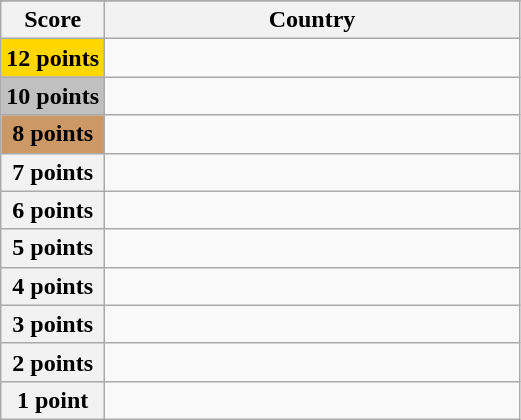<table class="wikitable">
<tr>
</tr>
<tr>
<th scope="col" width="20%">Score</th>
<th scope="col">Country</th>
</tr>
<tr>
<th scope="row" style="background:gold">12 points</th>
<td></td>
</tr>
<tr>
<th scope="row" style="background:silver">10 points</th>
<td></td>
</tr>
<tr>
<th scope="row" style="background:#CC9966">8 points</th>
<td></td>
</tr>
<tr>
<th scope="row">7 points</th>
<td></td>
</tr>
<tr>
<th scope="row">6 points</th>
<td></td>
</tr>
<tr>
<th scope="row">5 points</th>
<td></td>
</tr>
<tr>
<th scope="row">4 points</th>
<td></td>
</tr>
<tr>
<th scope="row">3 points</th>
<td></td>
</tr>
<tr>
<th scope="row">2 points</th>
<td></td>
</tr>
<tr>
<th scope="row">1 point</th>
<td></td>
</tr>
</table>
